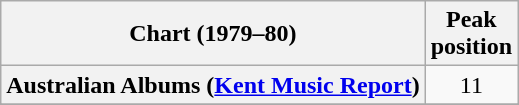<table class="wikitable sortable plainrowheaders">
<tr>
<th>Chart (1979–80)</th>
<th>Peak<br>position</th>
</tr>
<tr>
<th scope="row">Australian Albums (<a href='#'>Kent Music Report</a>)</th>
<td style="text-align:center;">11</td>
</tr>
<tr>
</tr>
<tr>
</tr>
<tr>
</tr>
<tr>
</tr>
<tr>
</tr>
<tr>
</tr>
</table>
